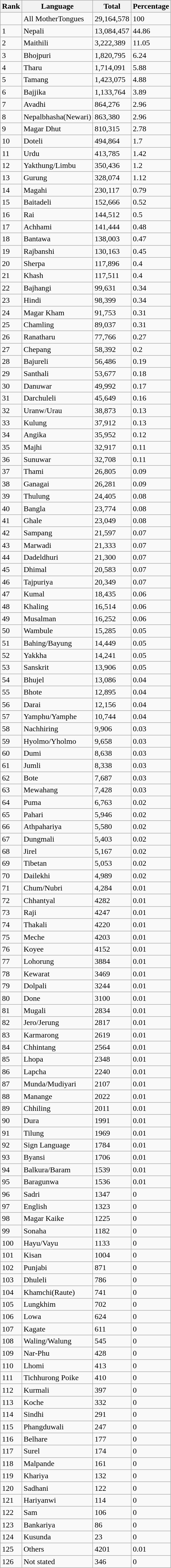<table class="wikitable sortable">
<tr>
<th>Rank</th>
<th>Language</th>
<th>Total</th>
<th>Percentage</th>
</tr>
<tr>
<td></td>
<td>All MotherTongues</td>
<td>29,164,578</td>
<td>100</td>
</tr>
<tr>
<td>1</td>
<td>Nepali</td>
<td>13,084,457</td>
<td>44.86</td>
</tr>
<tr>
<td>2</td>
<td>Maithili</td>
<td>3,222,389</td>
<td>11.05</td>
</tr>
<tr>
<td>3</td>
<td>Bhojpuri</td>
<td>1,820,795</td>
<td>6.24</td>
</tr>
<tr>
<td>4</td>
<td>Tharu</td>
<td>1,714,091</td>
<td>5.88</td>
</tr>
<tr>
<td>5</td>
<td>Tamang</td>
<td>1,423,075</td>
<td>4.88</td>
</tr>
<tr>
<td>6</td>
<td>Bajjika</td>
<td>1,133,764</td>
<td>3.89</td>
</tr>
<tr>
<td>7</td>
<td>Avadhi</td>
<td>864,276</td>
<td>2.96</td>
</tr>
<tr>
<td>8</td>
<td>Nepalbhasha(Newari)</td>
<td>863,380</td>
<td>2.96</td>
</tr>
<tr>
<td>9</td>
<td>Magar Dhut</td>
<td>810,315</td>
<td>2.78</td>
</tr>
<tr>
<td>10</td>
<td>Doteli</td>
<td>494,864</td>
<td>1.7</td>
</tr>
<tr>
<td>11</td>
<td>Urdu</td>
<td>413,785</td>
<td>1.42</td>
</tr>
<tr>
<td>12</td>
<td>Yakthung/Limbu</td>
<td>350,436</td>
<td>1.2</td>
</tr>
<tr>
<td>13</td>
<td>Gurung</td>
<td>328,074</td>
<td>1.12</td>
</tr>
<tr>
<td>14</td>
<td>Magahi</td>
<td>230,117</td>
<td>0.79</td>
</tr>
<tr>
<td>15</td>
<td>Baitadeli</td>
<td>152,666</td>
<td>0.52</td>
</tr>
<tr>
<td>16</td>
<td>Rai</td>
<td>144,512</td>
<td>0.5</td>
</tr>
<tr>
<td>17</td>
<td>Achhami</td>
<td>141,444</td>
<td>0.48</td>
</tr>
<tr>
<td>18</td>
<td>Bantawa</td>
<td>138,003</td>
<td>0.47</td>
</tr>
<tr>
<td>19</td>
<td>Rajbanshi</td>
<td>130,163</td>
<td>0.45</td>
</tr>
<tr>
<td>20</td>
<td>Sherpa</td>
<td>117,896</td>
<td>0.4</td>
</tr>
<tr>
<td>21</td>
<td>Khash</td>
<td>117,511</td>
<td>0.4</td>
</tr>
<tr>
<td>22</td>
<td>Bajhangi</td>
<td>99,631</td>
<td>0.34</td>
</tr>
<tr>
<td>23</td>
<td>Hindi</td>
<td>98,399</td>
<td>0.34</td>
</tr>
<tr>
<td>24</td>
<td>Magar Kham</td>
<td>91,753</td>
<td>0.31</td>
</tr>
<tr>
<td>25</td>
<td>Chamling</td>
<td>89,037</td>
<td>0.31</td>
</tr>
<tr>
<td>26</td>
<td>Ranatharu</td>
<td>77,766</td>
<td>0.27</td>
</tr>
<tr>
<td>27</td>
<td>Chepang</td>
<td>58,392</td>
<td>0.2</td>
</tr>
<tr>
<td>28</td>
<td>Bajureli</td>
<td>56,486</td>
<td>0.19</td>
</tr>
<tr>
<td>29</td>
<td>Santhali</td>
<td>53,677</td>
<td>0.18</td>
</tr>
<tr>
<td>30</td>
<td>Danuwar</td>
<td>49,992</td>
<td>0.17</td>
</tr>
<tr>
<td>31</td>
<td>Darchuleli</td>
<td>45,649</td>
<td>0.16</td>
</tr>
<tr>
<td>32</td>
<td>Uranw/Urau</td>
<td>38,873</td>
<td>0.13</td>
</tr>
<tr>
<td>33</td>
<td>Kulung</td>
<td>37,912</td>
<td>0.13</td>
</tr>
<tr>
<td>34</td>
<td>Angika</td>
<td>35,952</td>
<td>0.12</td>
</tr>
<tr>
<td>35</td>
<td>Majhi</td>
<td>32,917</td>
<td>0.11</td>
</tr>
<tr>
<td>36</td>
<td>Sunuwar</td>
<td>32,708</td>
<td>0.11</td>
</tr>
<tr>
<td>37</td>
<td>Thami</td>
<td>26,805</td>
<td>0.09</td>
</tr>
<tr>
<td>38</td>
<td>Ganagai</td>
<td>26,281</td>
<td>0.09</td>
</tr>
<tr>
<td>39</td>
<td>Thulung</td>
<td>24,405</td>
<td>0.08</td>
</tr>
<tr>
<td>40</td>
<td>Bangla</td>
<td>23,774</td>
<td>0.08</td>
</tr>
<tr>
<td>41</td>
<td>Ghale</td>
<td>23,049</td>
<td>0.08</td>
</tr>
<tr>
<td>42</td>
<td>Sampang</td>
<td>21,597</td>
<td>0.07</td>
</tr>
<tr>
<td>43</td>
<td>Marwadi</td>
<td>21,333</td>
<td>0.07</td>
</tr>
<tr>
<td>44</td>
<td>Dadeldhuri</td>
<td>21,300</td>
<td>0.07</td>
</tr>
<tr>
<td>45</td>
<td>Dhimal</td>
<td>20,583</td>
<td>0.07</td>
</tr>
<tr>
<td>46</td>
<td>Tajpuriya</td>
<td>20,349</td>
<td>0.07</td>
</tr>
<tr>
<td>47</td>
<td>Kumal</td>
<td>18,435</td>
<td>0.06</td>
</tr>
<tr>
<td>48</td>
<td>Khaling</td>
<td>16,514</td>
<td>0.06</td>
</tr>
<tr>
<td>49</td>
<td>Musalman</td>
<td>16,252</td>
<td>0.06</td>
</tr>
<tr>
<td>50</td>
<td>Wambule</td>
<td>15,285</td>
<td>0.05</td>
</tr>
<tr>
<td>51</td>
<td>Bahing/Bayung</td>
<td>14,449</td>
<td>0.05</td>
</tr>
<tr>
<td>52</td>
<td>Yakkha</td>
<td>14,241</td>
<td>0.05</td>
</tr>
<tr>
<td>53</td>
<td>Sanskrit</td>
<td>13,906</td>
<td>0.05</td>
</tr>
<tr>
<td>54</td>
<td>Bhujel</td>
<td>13,086</td>
<td>0.04</td>
</tr>
<tr>
<td>55</td>
<td>Bhote</td>
<td>12,895</td>
<td>0.04</td>
</tr>
<tr>
<td>56</td>
<td>Darai</td>
<td>12,156</td>
<td>0.04</td>
</tr>
<tr>
<td>57</td>
<td>Yamphu/Yamphe</td>
<td>10,744</td>
<td>0.04</td>
</tr>
<tr>
<td>58</td>
<td>Nachhiring</td>
<td>9,906</td>
<td>0.03</td>
</tr>
<tr>
<td>59</td>
<td>Hyolmo/Yholmo</td>
<td>9,658</td>
<td>0.03</td>
</tr>
<tr>
<td>60</td>
<td>Dumi</td>
<td>8,638</td>
<td>0.03</td>
</tr>
<tr>
<td>61</td>
<td>Jumli</td>
<td>8,338</td>
<td>0.03</td>
</tr>
<tr>
<td>62</td>
<td>Bote</td>
<td>7,687</td>
<td>0.03</td>
</tr>
<tr>
<td>63</td>
<td>Mewahang</td>
<td>7,428</td>
<td>0.03</td>
</tr>
<tr>
<td>64</td>
<td>Puma</td>
<td>6,763</td>
<td>0.02</td>
</tr>
<tr>
<td>65</td>
<td>Pahari</td>
<td>5,946</td>
<td>0.02</td>
</tr>
<tr>
<td>66</td>
<td>Athpahariya</td>
<td>5,580</td>
<td>0.02</td>
</tr>
<tr>
<td>67</td>
<td>Dungmali</td>
<td>5,403</td>
<td>0.02</td>
</tr>
<tr>
<td>68</td>
<td>Jirel</td>
<td>5,167</td>
<td>0.02</td>
</tr>
<tr>
<td>69</td>
<td>Tibetan</td>
<td>5,053</td>
<td>0.02</td>
</tr>
<tr>
<td>70</td>
<td>Dailekhi</td>
<td>4,989</td>
<td>0.02</td>
</tr>
<tr>
<td>71</td>
<td>Chum/Nubri</td>
<td>4,284</td>
<td>0.01</td>
</tr>
<tr>
<td>72</td>
<td>Chhantyal</td>
<td>4282</td>
<td>0.01</td>
</tr>
<tr>
<td>73</td>
<td>Raji</td>
<td>4247</td>
<td>0.01</td>
</tr>
<tr>
<td>74</td>
<td>Thakali</td>
<td>4220</td>
<td>0.01</td>
</tr>
<tr>
<td>75</td>
<td>Meche</td>
<td>4203</td>
<td>0.01</td>
</tr>
<tr>
<td>76</td>
<td>Koyee</td>
<td>4152</td>
<td>0.01</td>
</tr>
<tr>
<td>77</td>
<td>Lohorung</td>
<td>3884</td>
<td>0.01</td>
</tr>
<tr>
<td>78</td>
<td>Kewarat</td>
<td>3469</td>
<td>0.01</td>
</tr>
<tr>
<td>79</td>
<td>Dolpali</td>
<td>3244</td>
<td>0.01</td>
</tr>
<tr>
<td>80</td>
<td>Done</td>
<td>3100</td>
<td>0.01</td>
</tr>
<tr>
<td>81</td>
<td>Mugali</td>
<td>2834</td>
<td>0.01</td>
</tr>
<tr>
<td>82</td>
<td>Jero/Jerung</td>
<td>2817</td>
<td>0.01</td>
</tr>
<tr>
<td>83</td>
<td>Karmarong</td>
<td>2619</td>
<td>0.01</td>
</tr>
<tr>
<td>84</td>
<td>Chhintang</td>
<td>2564</td>
<td>0.01</td>
</tr>
<tr>
<td>85</td>
<td>Lhopa</td>
<td>2348</td>
<td>0.01</td>
</tr>
<tr>
<td>86</td>
<td>Lapcha</td>
<td>2240</td>
<td>0.01</td>
</tr>
<tr>
<td>87</td>
<td>Munda/Mudiyari</td>
<td>2107</td>
<td>0.01</td>
</tr>
<tr>
<td>88</td>
<td>Manange</td>
<td>2022</td>
<td>0.01</td>
</tr>
<tr>
<td>89</td>
<td>Chhiling</td>
<td>2011</td>
<td>0.01</td>
</tr>
<tr>
<td>90</td>
<td>Dura</td>
<td>1991</td>
<td>0.01</td>
</tr>
<tr>
<td>91</td>
<td>Tilung</td>
<td>1969</td>
<td>0.01</td>
</tr>
<tr>
<td>92</td>
<td>Sign Language</td>
<td>1784</td>
<td>0.01</td>
</tr>
<tr>
<td>93</td>
<td>Byansi</td>
<td>1706</td>
<td>0.01</td>
</tr>
<tr>
<td>94</td>
<td>Balkura/Baram</td>
<td>1539</td>
<td>0.01</td>
</tr>
<tr>
<td>95</td>
<td>Baragunwa</td>
<td>1536</td>
<td>0.01</td>
</tr>
<tr>
<td>96</td>
<td>Sadri</td>
<td>1347</td>
<td>0</td>
</tr>
<tr>
<td>97</td>
<td>English</td>
<td>1323</td>
<td>0</td>
</tr>
<tr>
<td>98</td>
<td>Magar Kaike</td>
<td>1225</td>
<td>0</td>
</tr>
<tr>
<td>99</td>
<td>Sonaha</td>
<td>1182</td>
<td>0</td>
</tr>
<tr>
<td>100</td>
<td>Hayu/Vayu</td>
<td>1133</td>
<td>0</td>
</tr>
<tr>
<td>101</td>
<td>Kisan</td>
<td>1004</td>
<td>0</td>
</tr>
<tr>
<td>102</td>
<td>Punjabi</td>
<td>871</td>
<td>0</td>
</tr>
<tr>
<td>103</td>
<td>Dhuleli</td>
<td>786</td>
<td>0</td>
</tr>
<tr>
<td>104</td>
<td>Khamchi(Raute)</td>
<td>741</td>
<td>0</td>
</tr>
<tr>
<td>105</td>
<td>Lungkhim</td>
<td>702</td>
<td>0</td>
</tr>
<tr>
<td>106</td>
<td>Lowa</td>
<td>624</td>
<td>0</td>
</tr>
<tr>
<td>107</td>
<td>Kagate</td>
<td>611</td>
<td>0</td>
</tr>
<tr>
<td>108</td>
<td>Waling/Walung</td>
<td>545</td>
<td>0</td>
</tr>
<tr>
<td>109</td>
<td>Nar-Phu</td>
<td>428</td>
<td>0</td>
</tr>
<tr>
<td>110</td>
<td>Lhomi</td>
<td>413</td>
<td>0</td>
</tr>
<tr>
<td>111</td>
<td>Tichhurong Poike</td>
<td>410</td>
<td>0</td>
</tr>
<tr>
<td>112</td>
<td>Kurmali</td>
<td>397</td>
<td>0</td>
</tr>
<tr>
<td>113</td>
<td>Koche</td>
<td>332</td>
<td>0</td>
</tr>
<tr>
<td>114</td>
<td>Sindhi</td>
<td>291</td>
<td>0</td>
</tr>
<tr>
<td>115</td>
<td>Phangduwali</td>
<td>247</td>
<td>0</td>
</tr>
<tr>
<td>116</td>
<td>Belhare</td>
<td>177</td>
<td>0</td>
</tr>
<tr>
<td>117</td>
<td>Surel</td>
<td>174</td>
<td>0</td>
</tr>
<tr>
<td>118</td>
<td>Malpande</td>
<td>161</td>
<td>0</td>
</tr>
<tr>
<td>119</td>
<td>Khariya</td>
<td>132</td>
<td>0</td>
</tr>
<tr>
<td>120</td>
<td>Sadhani</td>
<td>122</td>
<td>0</td>
</tr>
<tr>
<td>121</td>
<td>Hariyanwi</td>
<td>114</td>
<td>0</td>
</tr>
<tr>
<td>122</td>
<td>Sam</td>
<td>106</td>
<td>0</td>
</tr>
<tr>
<td>123</td>
<td>Bankariya</td>
<td>86</td>
<td>0</td>
</tr>
<tr>
<td>124</td>
<td>Kusunda</td>
<td>23</td>
<td>0</td>
</tr>
<tr>
<td>125</td>
<td>Others</td>
<td>4201</td>
<td>0.01</td>
</tr>
<tr>
<td>126</td>
<td>Not stated</td>
<td>346</td>
<td>0</td>
</tr>
</table>
